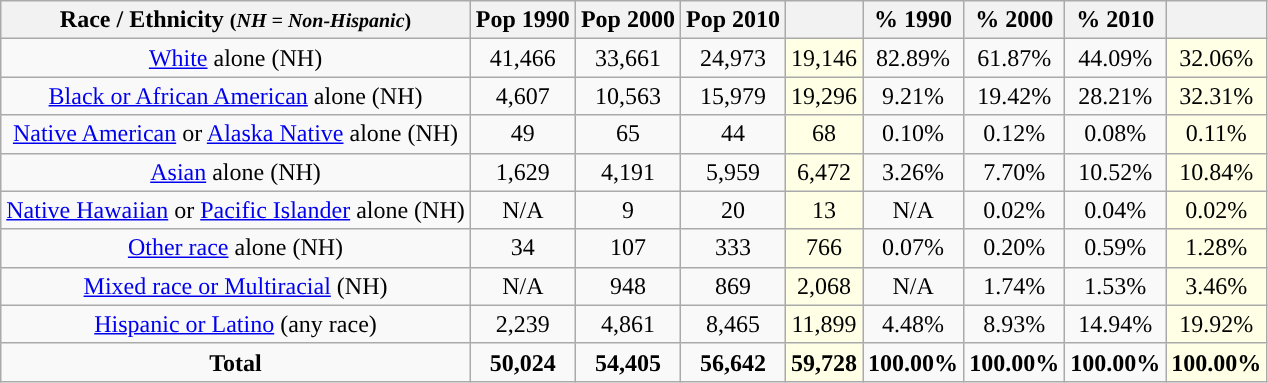<table class="wikitable" style="text-align:center;">
<tr>
<th>Race / Ethnicity <small>(<em>NH = Non-Hispanic</em>)</small></th>
<th>Pop 1990</th>
<th>Pop 2000</th>
<th>Pop 2010</th>
<th></th>
<th>% 1990</th>
<th>% 2000</th>
<th>% 2010</th>
<th></th>
</tr>
<tr>
<td><a href='#'>White</a> alone (NH)</td>
<td>41,466</td>
<td>33,661</td>
<td>24,973</td>
<td style='background: #ffffe6;'>19,146</td>
<td>82.89%</td>
<td>61.87%</td>
<td>44.09%</td>
<td style='background: #ffffe6;'>32.06%</td>
</tr>
<tr>
<td><a href='#'>Black or African American</a> alone (NH)</td>
<td>4,607</td>
<td>10,563</td>
<td>15,979</td>
<td style='background: #ffffe6;'>19,296</td>
<td>9.21%</td>
<td>19.42%</td>
<td>28.21%</td>
<td style='background: #ffffe6;'>32.31%</td>
</tr>
<tr>
<td><a href='#'>Native American</a> or <a href='#'>Alaska Native</a> alone (NH)</td>
<td>49</td>
<td>65</td>
<td>44</td>
<td style='background: #ffffe6;'>68</td>
<td>0.10%</td>
<td>0.12%</td>
<td>0.08%</td>
<td style='background: #ffffe6;'>0.11%</td>
</tr>
<tr>
<td><a href='#'>Asian</a> alone (NH)</td>
<td>1,629</td>
<td>4,191</td>
<td>5,959</td>
<td style='background: #ffffe6;'>6,472</td>
<td>3.26%</td>
<td>7.70%</td>
<td>10.52%</td>
<td style='background: #ffffe6;'>10.84%</td>
</tr>
<tr>
<td><a href='#'>Native Hawaiian</a> or <a href='#'>Pacific Islander</a> alone (NH)</td>
<td>N/A</td>
<td>9</td>
<td>20</td>
<td style='background: #ffffe6;'>13</td>
<td>N/A</td>
<td>0.02%</td>
<td>0.04%</td>
<td style='background: #ffffe6;'>0.02%</td>
</tr>
<tr>
<td><a href='#'>Other race</a> alone (NH)</td>
<td>34</td>
<td>107</td>
<td>333</td>
<td style='background: #ffffe6;'>766</td>
<td>0.07%</td>
<td>0.20%</td>
<td>0.59%</td>
<td style='background: #ffffe6;'>1.28%</td>
</tr>
<tr>
<td><a href='#'>Mixed race or Multiracial</a> (NH)</td>
<td>N/A</td>
<td>948</td>
<td>869</td>
<td style='background: #ffffe6;'>2,068</td>
<td>N/A</td>
<td>1.74%</td>
<td>1.53%</td>
<td style='background: #ffffe6;'>3.46%</td>
</tr>
<tr>
<td><a href='#'>Hispanic or Latino</a> (any race)</td>
<td>2,239</td>
<td>4,861</td>
<td>8,465</td>
<td style='background: #ffffe6;'>11,899</td>
<td>4.48%</td>
<td>8.93%</td>
<td>14.94%</td>
<td style='background: #ffffe6;'>19.92%</td>
</tr>
<tr>
<td><strong>Total</strong></td>
<td><strong>50,024</strong></td>
<td><strong>54,405</strong></td>
<td><strong>56,642</strong></td>
<td style='background: #ffffe6;'><strong>59,728</strong></td>
<td><strong>100.00%</strong></td>
<td><strong>100.00%</strong></td>
<td><strong>100.00%</strong></td>
<td style='background: #ffffe6;'><strong>100.00%</strong></td>
</tr>
</table>
